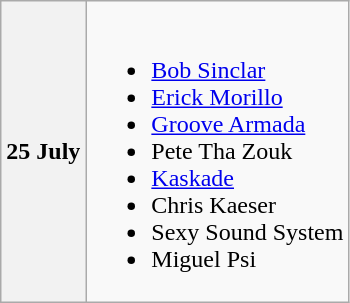<table class="wikitable">
<tr>
<th>25 July</th>
<td><br><ul><li><a href='#'>Bob Sinclar</a></li><li><a href='#'>Erick Morillo</a></li><li><a href='#'>Groove Armada</a></li><li>Pete Tha Zouk</li><li><a href='#'>Kaskade</a></li><li>Chris Kaeser</li><li>Sexy Sound System</li><li>Miguel Psi</li></ul></td>
</tr>
</table>
